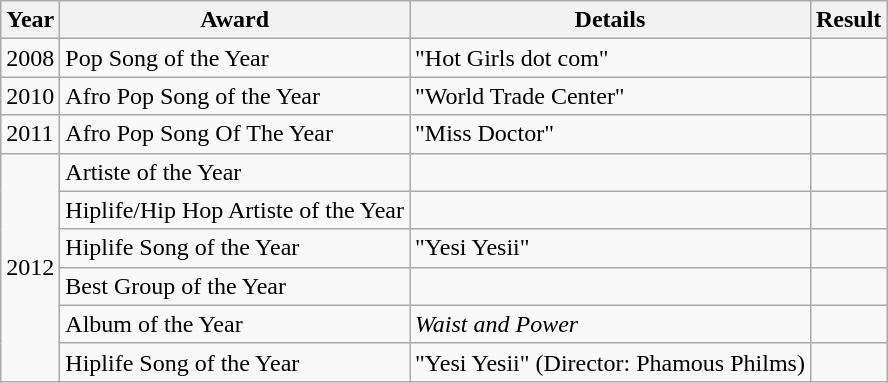<table class="wikitable sortable">
<tr>
<th>Year</th>
<th>Award</th>
<th>Details</th>
<th>Result</th>
</tr>
<tr>
<td>2008</td>
<td>Pop Song of the Year</td>
<td>"Hot Girls dot com"</td>
<td></td>
</tr>
<tr>
<td>2010</td>
<td>Afro Pop Song of the Year</td>
<td>"World Trade Center"</td>
<td></td>
</tr>
<tr>
<td>2011</td>
<td>Afro Pop Song Of The Year</td>
<td>"Miss Doctor"</td>
<td></td>
</tr>
<tr>
<td rowspan="6">2012</td>
<td>Artiste of the Year</td>
<td></td>
<td></td>
</tr>
<tr>
<td>Hiplife/Hip Hop Artiste of the Year</td>
<td></td>
<td></td>
</tr>
<tr>
<td>Hiplife Song of the Year</td>
<td>"Yesi Yesii"</td>
<td></td>
</tr>
<tr>
<td>Best Group of the Year</td>
<td></td>
<td></td>
</tr>
<tr>
<td>Album of the Year</td>
<td><em>Waist and Power</em></td>
<td></td>
</tr>
<tr>
<td>Hiplife Song of the Year</td>
<td>"Yesi Yesii" (Director: Phamous Philms)</td>
<td></td>
</tr>
</table>
